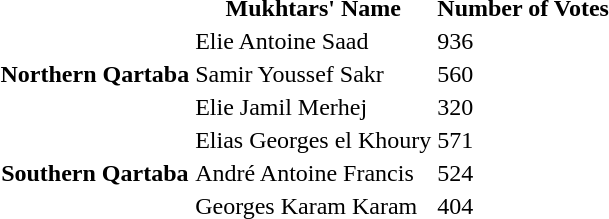<table>
<tr>
<th></th>
<th>Mukhtars' Name</th>
<th>Number of Votes</th>
</tr>
<tr>
<th rowspan=3>Northern Qartaba</th>
<td>Elie Antoine Saad</td>
<td>936</td>
</tr>
<tr>
<td>Samir Youssef Sakr </td>
<td>560</td>
</tr>
<tr>
<td>Elie Jamil Merhej</td>
<td>320</td>
</tr>
<tr>
<th rowspan=3>Southern Qartaba</th>
<td>Elias Georges el Khoury</td>
<td>571</td>
</tr>
<tr>
<td>André Antoine Francis</td>
<td>524</td>
</tr>
<tr>
<td>Georges Karam Karam</td>
<td>404</td>
</tr>
</table>
